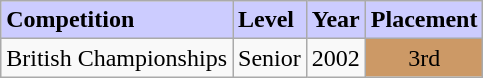<table class="wikitable">
<tr bgcolor="#CCCCFF">
<td><strong>Competition</strong></td>
<td><strong>Level</strong></td>
<td><strong>Year</strong></td>
<td><strong>Placement</strong></td>
</tr>
<tr>
<td>British Championships</td>
<td>Senior</td>
<td>2002</td>
<td align="center" bgcolor="cc9966">3rd</td>
</tr>
</table>
